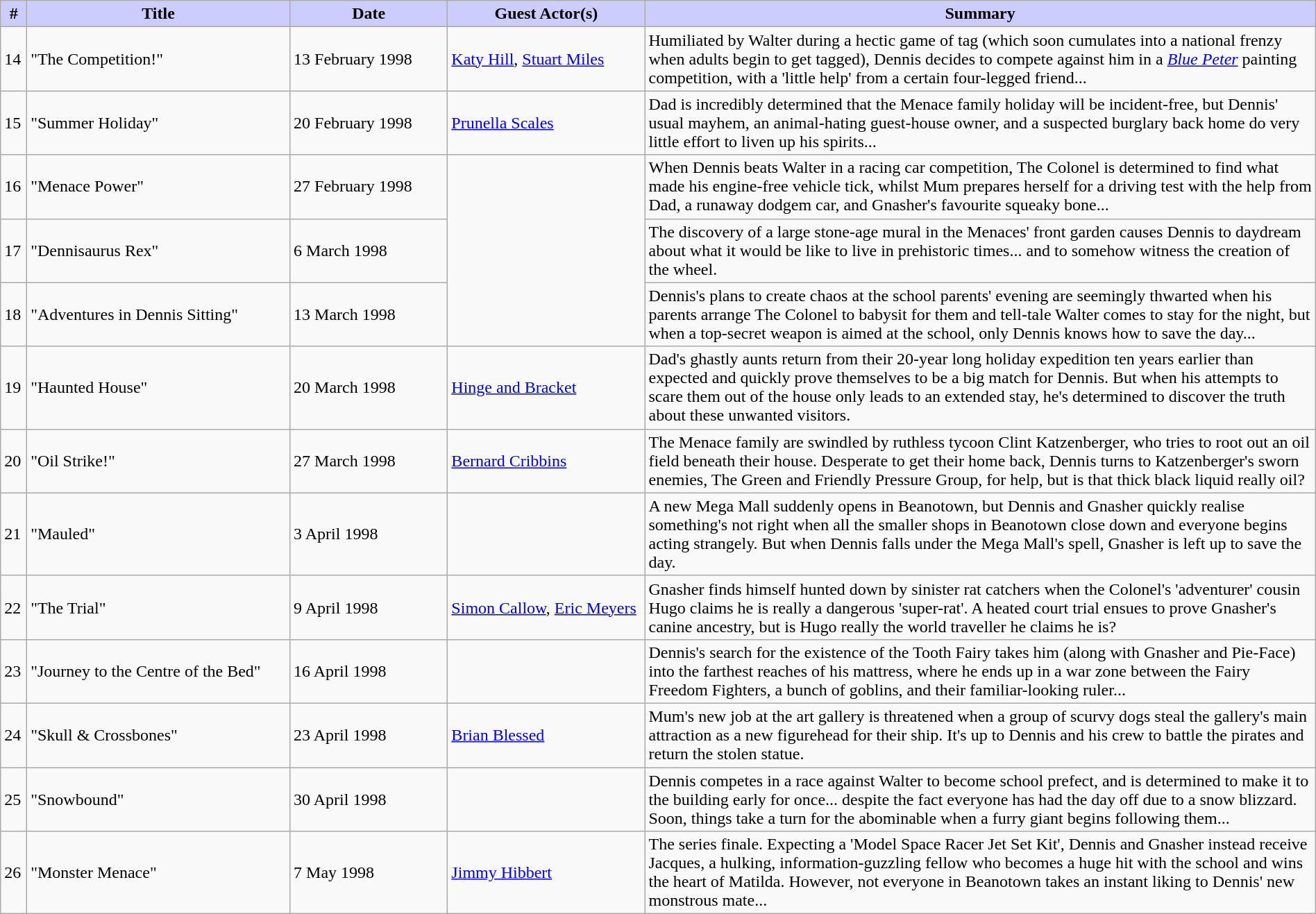<table class="wikitable" width="100%">
<tr>
<th style="background: #CCCCFF" width="2%">#</th>
<th style="background: #CCCCFF" width="20%">Title</th>
<th style="background: #CCCCFF" width="12%">Date</th>
<th style="background: #CCCCFF" width="15%">Guest Actor(s)</th>
<th style="background: #CCCCFF">Summary</th>
</tr>
<tr>
<td>14</td>
<td>"The Competition!"</td>
<td>13 February 1998</td>
<td><a href='#'>Katy Hill</a>, <a href='#'>Stuart Miles</a></td>
<td>Humiliated by Walter during a hectic game of tag (which soon cumulates into a national frenzy when adults begin to get tagged), Dennis decides to compete against him in a <em><a href='#'>Blue Peter</a></em> painting competition, with a 'little help' from a certain four-legged friend...</td>
</tr>
<tr>
<td>15</td>
<td>"Summer Holiday"</td>
<td>20 February 1998</td>
<td><a href='#'>Prunella Scales</a></td>
<td>Dad is incredibly determined that the Menace family holiday will be incident-free, but Dennis' usual mayhem, an animal-hating guest-house owner, and a suspected burglary back home do very little effort to liven up his spirits...</td>
</tr>
<tr>
<td>16</td>
<td>"Menace Power"</td>
<td>27 February 1998</td>
<td rowspan="3"></td>
<td>When Dennis beats Walter in a racing car competition, The Colonel is determined to find what made his engine-free vehicle tick, whilst Mum prepares herself for a driving test with the help from Dad, a runaway dodgem car, and Gnasher's favourite squeaky bone...</td>
</tr>
<tr>
<td>17</td>
<td>"Dennisaurus Rex"</td>
<td>6 March 1998</td>
<td>The discovery of a large stone-age mural in the Menaces' front garden causes Dennis to daydream about what it would be like to live in prehistoric times... and to somehow witness the creation of the wheel.</td>
</tr>
<tr>
<td>18</td>
<td>"Adventures in Dennis Sitting"</td>
<td>13 March 1998</td>
<td>Dennis's plans to create chaos at the school parents' evening are seemingly thwarted when his parents arrange The Colonel to babysit for them and tell-tale Walter comes to stay for the night, but when a top-secret weapon is aimed at the school, only Dennis knows how to save the day...</td>
</tr>
<tr>
<td>19</td>
<td>"Haunted House"</td>
<td>20 March 1998</td>
<td><a href='#'>Hinge and Bracket</a></td>
<td>Dad's ghastly aunts return from their 20-year long holiday expedition ten years earlier than expected and quickly prove themselves to be a big match for Dennis. But when his attempts to scare them out of the house only leads to an extended stay, he's determined to discover the truth about these unwanted visitors.</td>
</tr>
<tr>
<td>20</td>
<td>"Oil Strike!"</td>
<td>27 March 1998</td>
<td><a href='#'>Bernard Cribbins</a></td>
<td>The Menace family are swindled by ruthless tycoon Clint Katzenberger, who tries to root out an oil field beneath their house. Desperate to get their home back, Dennis turns to Katzenberger's sworn enemies, The Green and Friendly Pressure Group, for help, but is that thick black liquid really oil?</td>
</tr>
<tr>
<td>21</td>
<td>"Mauled"</td>
<td>3 April 1998</td>
<td></td>
<td>A new Mega Mall suddenly opens in Beanotown, but Dennis and Gnasher quickly realise something's not right when all the smaller shops in Beanotown close down and everyone begins acting strangely. But when Dennis falls under the Mega Mall's spell, Gnasher is left up to save the day.</td>
</tr>
<tr>
<td>22</td>
<td>"The Trial"</td>
<td>9 April 1998</td>
<td><a href='#'>Simon Callow</a>, <a href='#'>Eric Meyers</a></td>
<td>Gnasher finds himself hunted down by sinister rat catchers when the Colonel's 'adventurer' cousin Hugo claims he is really a dangerous 'super-rat'. A heated court trial ensues to prove Gnasher's canine ancestry, but is Hugo really the world traveller he claims he is?</td>
</tr>
<tr>
<td>23</td>
<td>"Journey to the Centre of the Bed"</td>
<td>16 April 1998</td>
<td></td>
<td>Dennis's search for the existence of the Tooth Fairy takes him (along with Gnasher and Pie-Face) into the farthest reaches of his mattress, where he ends up in a war zone between the Fairy Freedom Fighters, a bunch of goblins, and their familiar-looking ruler...</td>
</tr>
<tr>
<td>24</td>
<td>"Skull & Crossbones"</td>
<td>23 April 1998</td>
<td><a href='#'>Brian Blessed</a></td>
<td>Mum's new job at the art gallery is threatened when a group of scurvy dogs steal the gallery's main attraction as a new figurehead for their ship. It's up to Dennis and his crew to battle the pirates and return the stolen statue.</td>
</tr>
<tr>
<td>25</td>
<td>"Snowbound"</td>
<td>30 April 1998</td>
<td></td>
<td>Dennis competes in a race against Walter to become school prefect, and is determined to make it to the building early for once... despite the fact everyone has had the day off due to a snow blizzard. Soon, things take a turn for the abominable when a furry giant begins following them...</td>
</tr>
<tr>
<td>26</td>
<td>"Monster Menace"</td>
<td>7 May 1998</td>
<td><a href='#'>Jimmy Hibbert</a></td>
<td>The series finale. Expecting a 'Model Space Racer Jet Set Kit', Dennis and Gnasher instead receive Jacques, a hulking, information-guzzling fellow who becomes a huge hit with the school and wins the heart of Matilda. However, not everyone in Beanotown takes an instant liking to Dennis' new monstrous mate...</td>
</tr>
</table>
